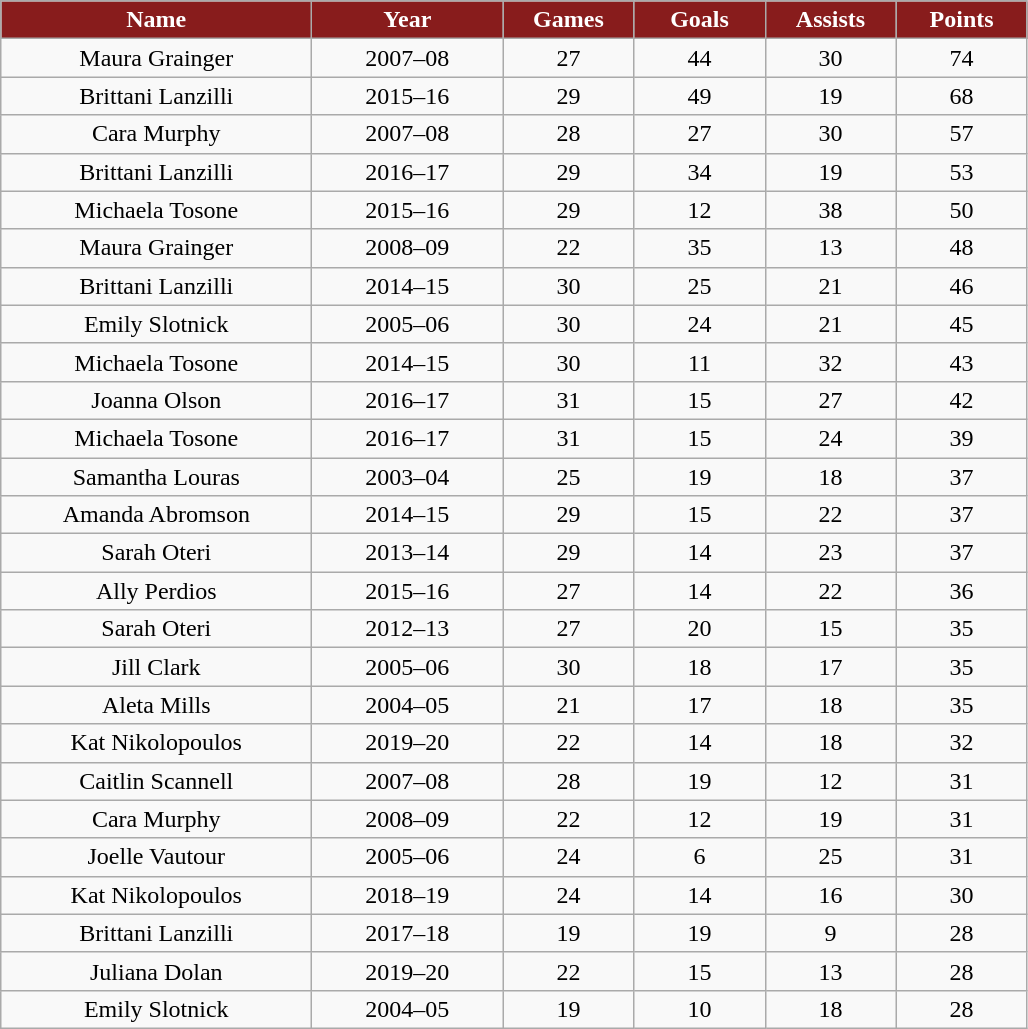<table class="wikitable">
<tr align="center"  style=" background:#881c1c; color:#ffffff;">
<td ! scope="col" width="200px"><strong>Name</strong></td>
<td ! scope="col" width="120px"><strong>Year</strong></td>
<td ! scope="col" width="80px"><strong>Games</strong></td>
<td ! scope="col" width="80px"><strong>Goals</strong></td>
<td ! scope="col" width="80px"><strong>Assists</strong></td>
<td ! scope="col" width="80px"><strong>Points</strong></td>
</tr>
<tr align="center" bgcolor="">
<td>Maura Grainger</td>
<td>2007–08</td>
<td>27</td>
<td>44</td>
<td>30</td>
<td>74</td>
</tr>
<tr align="center" bgcolor="">
<td>Brittani Lanzilli</td>
<td>2015–16</td>
<td>29</td>
<td>49</td>
<td>19</td>
<td>68</td>
</tr>
<tr align="center" bgcolor="">
<td>Cara Murphy</td>
<td>2007–08</td>
<td>28</td>
<td>27</td>
<td>30</td>
<td>57</td>
</tr>
<tr align="center" bgcolor="">
<td>Brittani Lanzilli</td>
<td>2016–17</td>
<td>29</td>
<td>34</td>
<td>19</td>
<td>53</td>
</tr>
<tr align="center" bgcolor="">
<td>Michaela Tosone</td>
<td>2015–16</td>
<td>29</td>
<td>12</td>
<td>38</td>
<td>50</td>
</tr>
<tr align="center" bgcolor="">
<td>Maura Grainger</td>
<td>2008–09</td>
<td>22</td>
<td>35</td>
<td>13</td>
<td>48</td>
</tr>
<tr align="center" bgcolor="">
<td>Brittani Lanzilli</td>
<td>2014–15</td>
<td>30</td>
<td>25</td>
<td>21</td>
<td>46</td>
</tr>
<tr align="center" bgcolor="">
<td>Emily Slotnick</td>
<td>2005–06</td>
<td>30</td>
<td>24</td>
<td>21</td>
<td>45</td>
</tr>
<tr align="center" bgcolor="">
<td>Michaela Tosone</td>
<td>2014–15</td>
<td>30</td>
<td>11</td>
<td>32</td>
<td>43</td>
</tr>
<tr align="center" bgcolor="">
<td>Joanna Olson</td>
<td>2016–17</td>
<td>31</td>
<td>15</td>
<td>27</td>
<td>42</td>
</tr>
<tr align="center" bgcolor="">
<td>Michaela Tosone</td>
<td>2016–17</td>
<td>31</td>
<td>15</td>
<td>24</td>
<td>39</td>
</tr>
<tr align="center" bgcolor="">
<td>Samantha Louras</td>
<td>2003–04</td>
<td>25</td>
<td>19</td>
<td>18</td>
<td>37</td>
</tr>
<tr align="center" bgcolor="">
<td>Amanda Abromson</td>
<td>2014–15</td>
<td>29</td>
<td>15</td>
<td>22</td>
<td>37</td>
</tr>
<tr align="center" bgcolor="">
<td>Sarah Oteri</td>
<td>2013–14</td>
<td>29</td>
<td>14</td>
<td>23</td>
<td>37</td>
</tr>
<tr align="center" bgcolor="">
<td>Ally Perdios</td>
<td>2015–16</td>
<td>27</td>
<td>14</td>
<td>22</td>
<td>36</td>
</tr>
<tr align="center" bgcolor="">
<td>Sarah Oteri</td>
<td>2012–13</td>
<td>27</td>
<td>20</td>
<td>15</td>
<td>35</td>
</tr>
<tr align="center" bgcolor="">
<td>Jill Clark</td>
<td>2005–06</td>
<td>30</td>
<td>18</td>
<td>17</td>
<td>35</td>
</tr>
<tr align="center" bgcolor="">
<td>Aleta Mills</td>
<td>2004–05</td>
<td>21</td>
<td>17</td>
<td>18</td>
<td>35</td>
</tr>
<tr align="center" bgcolor="">
<td>Kat Nikolopoulos</td>
<td>2019–20</td>
<td>22</td>
<td>14</td>
<td>18</td>
<td>32</td>
</tr>
<tr align="center" bgcolor="">
<td>Caitlin Scannell</td>
<td>2007–08</td>
<td>28</td>
<td>19</td>
<td>12</td>
<td>31</td>
</tr>
<tr align="center" bgcolor="">
<td>Cara Murphy</td>
<td>2008–09</td>
<td>22</td>
<td>12</td>
<td>19</td>
<td>31</td>
</tr>
<tr align="center" bgcolor="">
<td>Joelle Vautour</td>
<td>2005–06</td>
<td>24</td>
<td>6</td>
<td>25</td>
<td>31</td>
</tr>
<tr align="center" bgcolor="">
<td>Kat Nikolopoulos</td>
<td>2018–19</td>
<td>24</td>
<td>14</td>
<td>16</td>
<td>30</td>
</tr>
<tr align="center" bgcolor="">
<td>Brittani Lanzilli</td>
<td>2017–18</td>
<td>19</td>
<td>19</td>
<td>9</td>
<td>28</td>
</tr>
<tr align="center" bgcolor="">
<td>Juliana Dolan</td>
<td>2019–20</td>
<td>22</td>
<td>15</td>
<td>13</td>
<td>28</td>
</tr>
<tr align="center" bgcolor="">
<td>Emily Slotnick</td>
<td>2004–05</td>
<td>19</td>
<td>10</td>
<td>18</td>
<td>28</td>
</tr>
</table>
